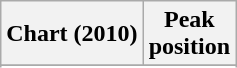<table class="wikitable sortable plainrowheaders" style="text-align:center">
<tr>
<th scope="col">Chart (2010)</th>
<th scope="col">Peak<br>position</th>
</tr>
<tr>
</tr>
<tr>
</tr>
<tr>
</tr>
<tr>
</tr>
</table>
